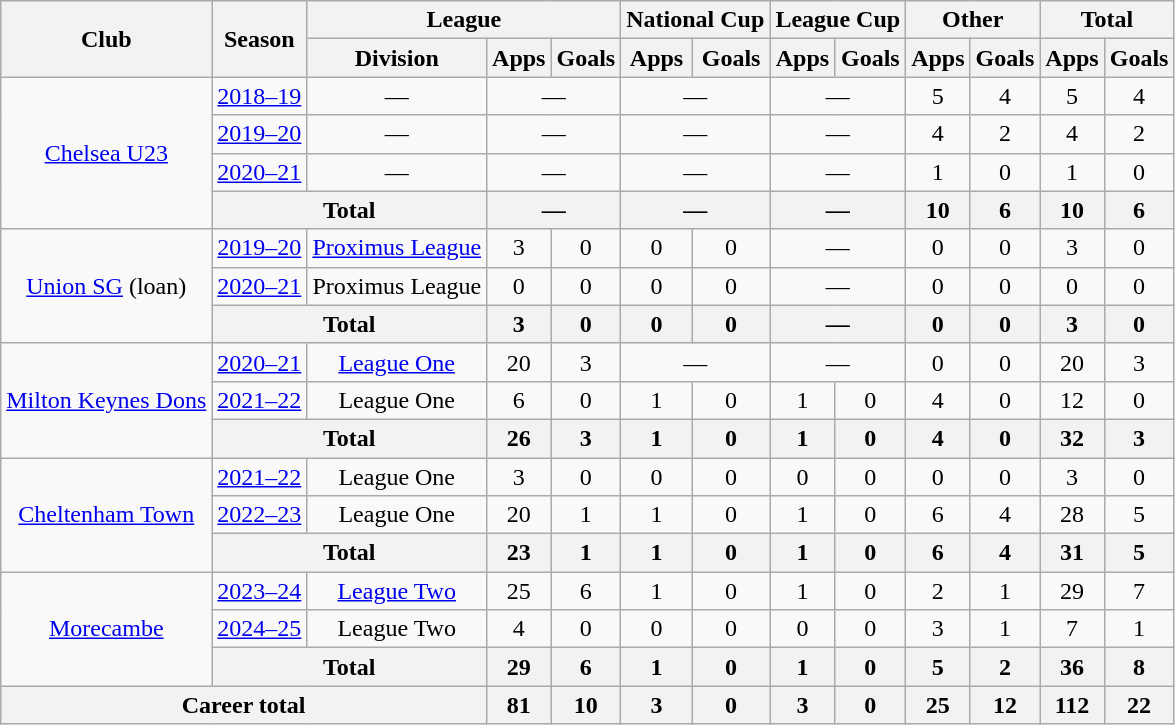<table class=wikitable style=text-align:center>
<tr>
<th rowspan=2>Club</th>
<th rowspan=2>Season</th>
<th colspan=3>League</th>
<th colspan=2>National Cup</th>
<th colspan=2>League Cup</th>
<th colspan=2>Other</th>
<th colspan=2>Total</th>
</tr>
<tr>
<th>Division</th>
<th>Apps</th>
<th>Goals</th>
<th>Apps</th>
<th>Goals</th>
<th>Apps</th>
<th>Goals</th>
<th>Apps</th>
<th>Goals</th>
<th>Apps</th>
<th>Goals</th>
</tr>
<tr>
<td rowspan="4"><a href='#'>Chelsea U23</a></td>
<td><a href='#'>2018–19</a></td>
<td colspan="1">—</td>
<td colspan="2">—</td>
<td colspan="2">—</td>
<td colspan="2">—</td>
<td>5</td>
<td>4</td>
<td>5</td>
<td>4</td>
</tr>
<tr>
<td><a href='#'>2019–20</a></td>
<td colspan="1">—</td>
<td colspan="2">—</td>
<td colspan="2">—</td>
<td colspan="2">—</td>
<td>4</td>
<td>2</td>
<td>4</td>
<td>2</td>
</tr>
<tr>
<td><a href='#'>2020–21</a></td>
<td colspan="1">—</td>
<td colspan="2">—</td>
<td colspan="2">—</td>
<td colspan="2">—</td>
<td>1</td>
<td>0</td>
<td>1</td>
<td>0</td>
</tr>
<tr>
<th colspan="2">Total</th>
<th colspan="2">—</th>
<th colspan="2">—</th>
<th colspan="2">—</th>
<th>10</th>
<th>6</th>
<th>10</th>
<th>6</th>
</tr>
<tr>
<td rowspan="3"><a href='#'>Union SG</a> (loan)</td>
<td><a href='#'>2019–20</a></td>
<td><a href='#'>Proximus League</a></td>
<td>3</td>
<td>0</td>
<td>0</td>
<td>0</td>
<td colspan="2">—</td>
<td>0</td>
<td>0</td>
<td>3</td>
<td>0</td>
</tr>
<tr>
<td><a href='#'>2020–21</a></td>
<td>Proximus League</td>
<td>0</td>
<td>0</td>
<td>0</td>
<td>0</td>
<td colspan="2">—</td>
<td>0</td>
<td>0</td>
<td>0</td>
<td>0</td>
</tr>
<tr>
<th colspan="2">Total</th>
<th>3</th>
<th>0</th>
<th>0</th>
<th>0</th>
<th colspan="2">—</th>
<th>0</th>
<th>0</th>
<th>3</th>
<th>0</th>
</tr>
<tr>
<td rowspan="3"><a href='#'>Milton Keynes Dons</a></td>
<td><a href='#'>2020–21</a></td>
<td><a href='#'>League One</a></td>
<td>20</td>
<td>3</td>
<td colspan="2">—</td>
<td colspan="2">—</td>
<td>0</td>
<td>0</td>
<td>20</td>
<td>3</td>
</tr>
<tr>
<td><a href='#'>2021–22</a></td>
<td>League One</td>
<td>6</td>
<td>0</td>
<td>1</td>
<td>0</td>
<td>1</td>
<td>0</td>
<td>4</td>
<td>0</td>
<td>12</td>
<td>0</td>
</tr>
<tr>
<th colspan="2">Total</th>
<th>26</th>
<th>3</th>
<th>1</th>
<th>0</th>
<th>1</th>
<th>0</th>
<th>4</th>
<th>0</th>
<th>32</th>
<th>3</th>
</tr>
<tr>
<td rowspan="3"><a href='#'>Cheltenham Town</a></td>
<td><a href='#'>2021–22</a></td>
<td>League One</td>
<td>3</td>
<td>0</td>
<td>0</td>
<td>0</td>
<td>0</td>
<td>0</td>
<td>0</td>
<td>0</td>
<td>3</td>
<td>0</td>
</tr>
<tr>
<td><a href='#'>2022–23</a></td>
<td>League One</td>
<td>20</td>
<td>1</td>
<td>1</td>
<td>0</td>
<td>1</td>
<td>0</td>
<td>6</td>
<td>4</td>
<td>28</td>
<td>5</td>
</tr>
<tr>
<th colspan="2">Total</th>
<th>23</th>
<th>1</th>
<th>1</th>
<th>0</th>
<th>1</th>
<th>0</th>
<th>6</th>
<th>4</th>
<th>31</th>
<th>5</th>
</tr>
<tr>
<td rowspan="3"><a href='#'>Morecambe</a></td>
<td><a href='#'>2023–24</a></td>
<td><a href='#'>League Two</a></td>
<td>25</td>
<td>6</td>
<td>1</td>
<td>0</td>
<td>1</td>
<td>0</td>
<td>2</td>
<td>1</td>
<td>29</td>
<td>7</td>
</tr>
<tr>
<td><a href='#'>2024–25</a></td>
<td>League Two</td>
<td>4</td>
<td>0</td>
<td>0</td>
<td>0</td>
<td>0</td>
<td>0</td>
<td>3</td>
<td>1</td>
<td>7</td>
<td>1</td>
</tr>
<tr>
<th colspan="2">Total</th>
<th>29</th>
<th>6</th>
<th>1</th>
<th>0</th>
<th>1</th>
<th>0</th>
<th>5</th>
<th>2</th>
<th>36</th>
<th>8</th>
</tr>
<tr>
<th colspan=3>Career total</th>
<th>81</th>
<th>10</th>
<th>3</th>
<th>0</th>
<th>3</th>
<th>0</th>
<th>25</th>
<th>12</th>
<th>112</th>
<th>22</th>
</tr>
</table>
